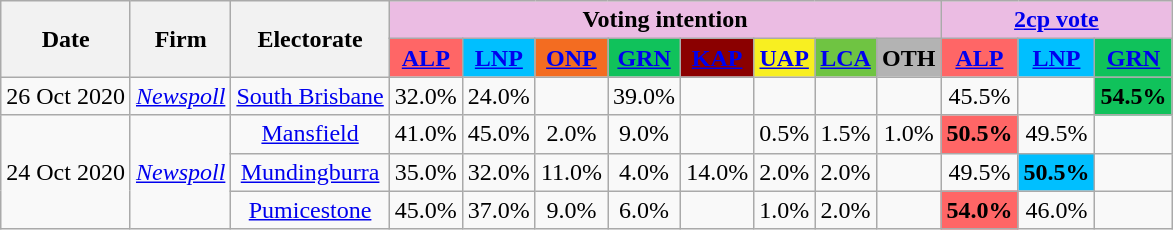<table class="nowrap wikitable sortable tpl-blanktable" style=text-align:center;font-size:100%>
<tr>
<th rowspan=2>Date</th>
<th rowspan=2>Firm</th>
<th rowspan=2 class=unsortable>Electorate</th>
<th colspan=8 class=unsortable style=background:#ebbce3>Voting intention</th>
<th colspan=3 class=unsortable style=background:#ebbce3><a href='#'>2cp vote</a></th>
</tr>
<tr>
<th class="unsortable" style="background:#f66"><a href='#'>ALP</a></th>
<th class="unsortable" style="background:#00bfff"><a href='#'>LNP</a></th>
<th class="unsortable" style="background:#f36c21"><a href='#'>ONP</a></th>
<th class="unsortable" style="background:#10C25B"><a href='#'>GRN</a></th>
<th class="unsortable" style="background:#8B0000"><a href='#'>KAP</a></th>
<th class="unsortable" style="background:#F8EF21"><a href='#'>UAP</a></th>
<th class="unsortable" style="background:#6fc442"><a href='#'>LCA</a></th>
<th class="unsortable" style="background:#b3b3b3">OTH</th>
<th class="unsortable" style="background:#f66"><a href='#'>ALP</a></th>
<th class="unsortable" style="background:#00bfff"><a href='#'>LNP</a></th>
<th class="unsortable" style="background:#10C25B"><a href='#'>GRN</a></th>
</tr>
<tr>
<td>26 Oct 2020</td>
<td><em><a href='#'>Newspoll</a></em></td>
<td><a href='#'>South Brisbane</a></td>
<td>32.0%</td>
<td>24.0%</td>
<td></td>
<td>39.0%</td>
<td></td>
<td></td>
<td></td>
<td></td>
<td>45.5%</td>
<td></td>
<th style="background:#10C25B">54.5%</th>
</tr>
<tr>
<td rowspan="3">24 Oct 2020</td>
<td rowspan="3"><em><a href='#'>Newspoll</a></em></td>
<td><a href='#'>Mansfield</a></td>
<td>41.0%</td>
<td>45.0%</td>
<td>2.0%</td>
<td>9.0%</td>
<td></td>
<td>0.5%</td>
<td>1.5%</td>
<td>1.0%</td>
<th style="background:#f66">50.5%</th>
<td>49.5%</td>
<td></td>
</tr>
<tr>
<td><a href='#'>Mundingburra</a></td>
<td>35.0%</td>
<td>32.0%</td>
<td>11.0%</td>
<td>4.0%</td>
<td>14.0%</td>
<td>2.0%</td>
<td>2.0%</td>
<td></td>
<td>49.5%</td>
<th style="background:#00bfff"><strong>50.5%</strong></th>
<td></td>
</tr>
<tr>
<td><a href='#'>Pumicestone</a></td>
<td>45.0%</td>
<td>37.0%</td>
<td>9.0%</td>
<td>6.0%</td>
<td></td>
<td>1.0%</td>
<td>2.0%</td>
<td></td>
<th style="background:#f66"><strong>54.0%</strong></th>
<td>46.0%</td>
<td></td>
</tr>
</table>
